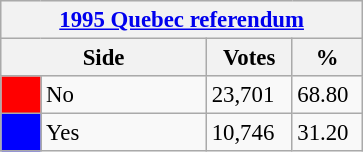<table class="wikitable" style="font-size: 95%; clear:both">
<tr style="background-color:#E9E9E9">
<th colspan=4><a href='#'>1995 Quebec referendum</a></th>
</tr>
<tr style="background-color:#E9E9E9">
<th colspan=2 style="width: 130px">Side</th>
<th style="width: 50px">Votes</th>
<th style="width: 40px">%</th>
</tr>
<tr>
<td bgcolor="red"></td>
<td>No</td>
<td>23,701</td>
<td>68.80</td>
</tr>
<tr>
<td bgcolor="blue"></td>
<td>Yes</td>
<td>10,746</td>
<td>31.20</td>
</tr>
</table>
